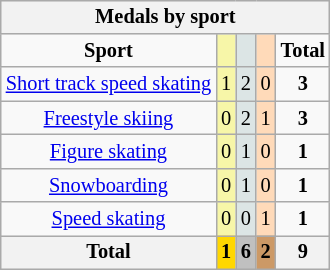<table class="wikitable" style="font-size:85%;float:right">
<tr style="background:#efefef;">
<th colspan=5>Medals by sport</th>
</tr>
<tr align=center>
<td><strong>Sport</strong></td>
<td bgcolor=#f7f6a8></td>
<td bgcolor=#dce5e5></td>
<td bgcolor=#ffdab9></td>
<td><strong>Total</strong></td>
</tr>
<tr align=center>
<td><a href='#'>Short track speed skating</a></td>
<td style="background:#F7F6A8;">1</td>
<td style="background:#DCE5E5;">2</td>
<td style="background:#FFDAB9;">0</td>
<td><strong>3</strong></td>
</tr>
<tr align=center>
<td><a href='#'>Freestyle skiing</a></td>
<td style="background:#F7F6A8;">0</td>
<td style="background:#DCE5E5;">2</td>
<td style="background:#FFDAB9;">1</td>
<td><strong>3</strong></td>
</tr>
<tr align=center>
<td><a href='#'>Figure skating</a></td>
<td style="background:#F7F6A8;">0</td>
<td style="background:#DCE5E5;">1</td>
<td style="background:#FFDAB9;">0</td>
<td><strong>1</strong></td>
</tr>
<tr align=center>
<td><a href='#'>Snowboarding</a></td>
<td style="background:#F7F6A8;">0</td>
<td style="background:#DCE5E5;">1</td>
<td style="background:#FFDAB9;">0</td>
<td><strong>1</strong></td>
</tr>
<tr align=center>
<td><a href='#'>Speed skating</a></td>
<td style="background:#F7F6A8;">0</td>
<td style="background:#DCE5E5;">0</td>
<td style="background:#FFDAB9;">1</td>
<td><strong>1</strong></td>
</tr>
<tr align=center>
<th>Total</th>
<th style="background:gold;">1</th>
<th style="background:silver;">6</th>
<th style="background:#c96;">2</th>
<th>9</th>
</tr>
</table>
